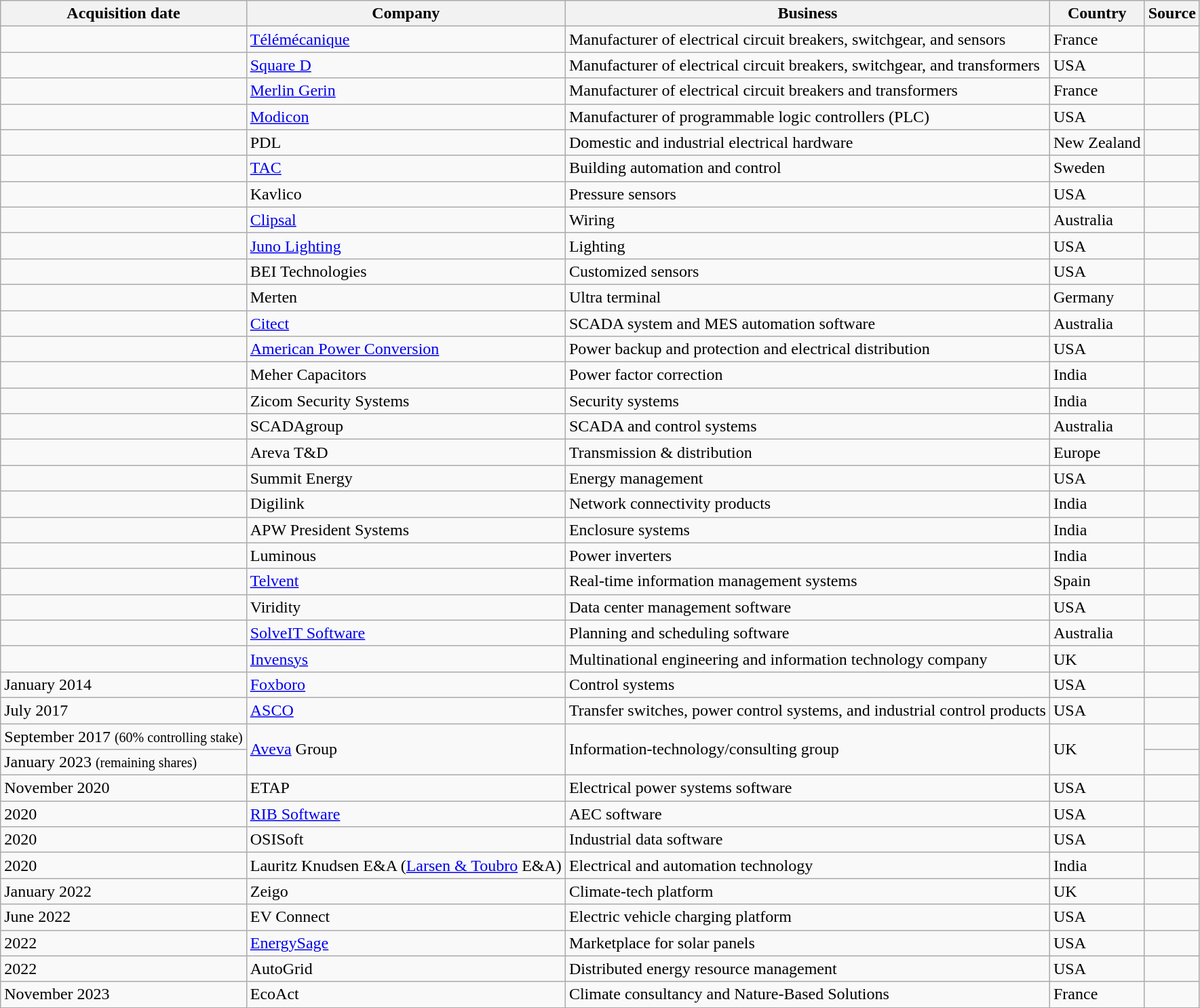<table class="wikitable sortable">
<tr>
<th>Acquisition date</th>
<th>Company</th>
<th>Business</th>
<th>Country</th>
<th>Source</th>
</tr>
<tr>
<td></td>
<td><a href='#'>Télémécanique</a></td>
<td>Manufacturer of electrical circuit breakers, switchgear, and sensors</td>
<td>France</td>
<td></td>
</tr>
<tr>
<td></td>
<td><a href='#'>Square D</a></td>
<td>Manufacturer of electrical circuit breakers, switchgear, and transformers</td>
<td>USA</td>
<td></td>
</tr>
<tr>
<td></td>
<td><a href='#'>Merlin Gerin</a></td>
<td>Manufacturer of electrical circuit breakers and transformers</td>
<td>France</td>
<td></td>
</tr>
<tr>
<td></td>
<td><a href='#'>Modicon</a></td>
<td>Manufacturer of programmable logic controllers (PLC)</td>
<td>USA</td>
<td></td>
</tr>
<tr>
<td></td>
<td>PDL</td>
<td>Domestic and industrial electrical hardware</td>
<td>New Zealand</td>
<td></td>
</tr>
<tr>
<td></td>
<td><a href='#'>TAC</a></td>
<td>Building automation and control</td>
<td>Sweden</td>
<td></td>
</tr>
<tr>
<td></td>
<td>Kavlico</td>
<td>Pressure sensors</td>
<td>USA</td>
<td></td>
</tr>
<tr>
<td></td>
<td><a href='#'>Clipsal</a></td>
<td>Wiring</td>
<td>Australia</td>
<td></td>
</tr>
<tr>
<td></td>
<td><a href='#'>Juno Lighting</a></td>
<td>Lighting</td>
<td>USA</td>
<td></td>
</tr>
<tr>
<td></td>
<td>BEI Technologies</td>
<td>Customized sensors</td>
<td>USA</td>
<td></td>
</tr>
<tr>
<td></td>
<td>Merten</td>
<td>Ultra terminal</td>
<td>Germany</td>
<td></td>
</tr>
<tr>
<td></td>
<td><a href='#'>Citect</a></td>
<td>SCADA system and MES automation software</td>
<td>Australia</td>
<td></td>
</tr>
<tr>
<td></td>
<td><a href='#'>American Power Conversion</a></td>
<td>Power backup and protection and electrical distribution</td>
<td>USA</td>
<td></td>
</tr>
<tr>
<td></td>
<td>Meher Capacitors</td>
<td>Power factor correction</td>
<td>India</td>
<td></td>
</tr>
<tr>
<td></td>
<td>Zicom Security Systems</td>
<td>Security systems</td>
<td>India</td>
<td></td>
</tr>
<tr>
<td></td>
<td>SCADAgroup</td>
<td>SCADA and control systems</td>
<td>Australia</td>
<td></td>
</tr>
<tr>
<td></td>
<td>Areva T&D</td>
<td>Transmission & distribution</td>
<td>Europe</td>
<td></td>
</tr>
<tr>
<td></td>
<td>Summit Energy</td>
<td>Energy management</td>
<td>USA</td>
<td></td>
</tr>
<tr>
<td></td>
<td>Digilink</td>
<td>Network connectivity products</td>
<td>India</td>
<td></td>
</tr>
<tr>
<td></td>
<td>APW President Systems</td>
<td>Enclosure systems</td>
<td>India</td>
<td></td>
</tr>
<tr>
<td></td>
<td>Luminous</td>
<td>Power inverters</td>
<td>India</td>
<td></td>
</tr>
<tr>
<td></td>
<td><a href='#'>Telvent</a></td>
<td>Real-time information management systems</td>
<td>Spain</td>
<td></td>
</tr>
<tr>
<td></td>
<td>Viridity</td>
<td>Data center management software</td>
<td>USA</td>
<td></td>
</tr>
<tr>
<td></td>
<td><a href='#'>SolveIT Software</a></td>
<td>Planning and scheduling software</td>
<td>Australia</td>
<td></td>
</tr>
<tr>
<td></td>
<td><a href='#'>Invensys</a></td>
<td>Multinational engineering and information technology company</td>
<td>UK</td>
<td></td>
</tr>
<tr>
<td>January 2014</td>
<td><a href='#'>Foxboro</a></td>
<td>Control systems</td>
<td>USA</td>
<td></td>
</tr>
<tr>
<td>July 2017</td>
<td><a href='#'>ASCO</a></td>
<td>Transfer switches, power control systems, and industrial control products</td>
<td>USA</td>
<td></td>
</tr>
<tr>
<td>September 2017 <small>(60% controlling stake)</small></td>
<td rowspan=2><a href='#'>Aveva</a> Group</td>
<td rowspan=2>Information-technology/consulting group</td>
<td rowspan=2>UK</td>
<td></td>
</tr>
<tr>
<td>January 2023 <small>(remaining shares)</small></td>
<td></td>
</tr>
<tr>
<td>November 2020</td>
<td>ETAP</td>
<td>Electrical power systems software</td>
<td>USA</td>
<td></td>
</tr>
<tr>
<td>2020</td>
<td><a href='#'>RIB Software</a></td>
<td>AEC software</td>
<td>USA</td>
<td></td>
</tr>
<tr>
<td>2020</td>
<td>OSISoft</td>
<td>Industrial data software</td>
<td>USA</td>
<td></td>
</tr>
<tr>
<td>2020</td>
<td>Lauritz Knudsen E&A (<a href='#'>Larsen & Toubro</a> E&A)</td>
<td>Electrical and automation technology</td>
<td>India</td>
<td></td>
</tr>
<tr>
<td>January 2022</td>
<td>Zeigo</td>
<td>Climate-tech platform</td>
<td>UK</td>
<td></td>
</tr>
<tr>
<td>June 2022</td>
<td>EV Connect</td>
<td>Electric vehicle charging platform</td>
<td>USA</td>
<td></td>
</tr>
<tr>
<td>2022</td>
<td><a href='#'>EnergySage</a></td>
<td>Marketplace for solar panels</td>
<td>USA</td>
<td></td>
</tr>
<tr>
<td>2022</td>
<td>AutoGrid</td>
<td>Distributed energy resource management</td>
<td>USA</td>
<td></td>
</tr>
<tr>
<td>November 2023</td>
<td>EcoAct</td>
<td>Climate consultancy and Nature-Based Solutions</td>
<td>France</td>
<td></td>
</tr>
</table>
